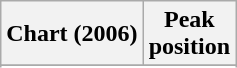<table class="wikitable sortable plainrowheaders">
<tr>
<th>Chart (2006)</th>
<th>Peak<br>position</th>
</tr>
<tr>
</tr>
<tr>
</tr>
<tr>
</tr>
</table>
